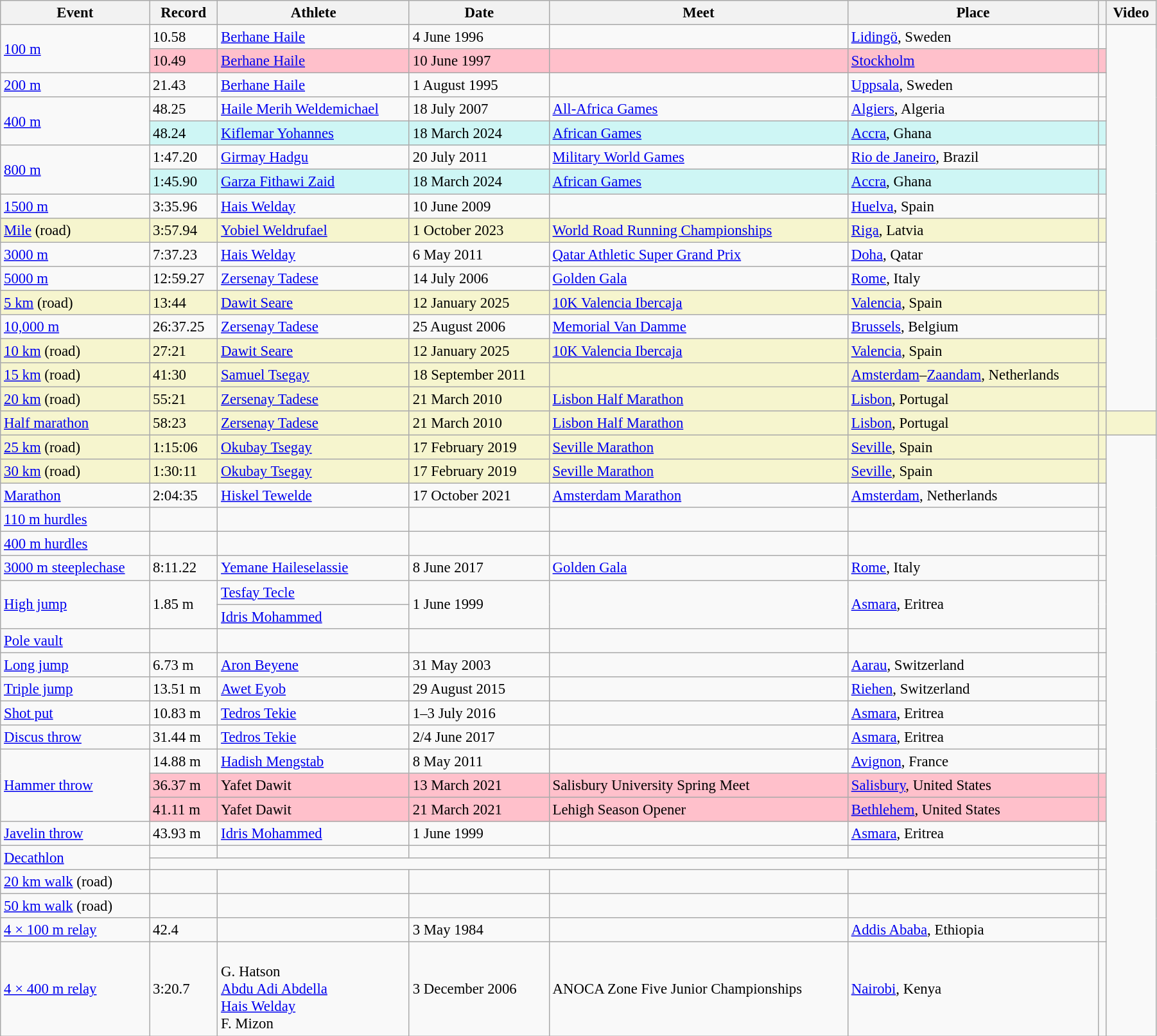<table class="wikitable" style="font-size:95%; width: 95%;">
<tr>
<th>Event</th>
<th>Record</th>
<th>Athlete</th>
<th>Date</th>
<th>Meet</th>
<th>Place</th>
<th></th>
<th>Video</th>
</tr>
<tr>
<td rowspan=2><a href='#'>100 m</a></td>
<td>10.58</td>
<td><a href='#'>Berhane Haile</a></td>
<td>4 June 1996</td>
<td></td>
<td><a href='#'>Lidingö</a>, Sweden</td>
<td></td>
</tr>
<tr style="background:pink">
<td>10.49 </td>
<td><a href='#'>Berhane Haile</a></td>
<td>10 June 1997</td>
<td></td>
<td><a href='#'>Stockholm</a></td>
<td></td>
</tr>
<tr>
<td><a href='#'>200 m</a></td>
<td>21.43</td>
<td><a href='#'>Berhane Haile</a></td>
<td>1 August 1995</td>
<td></td>
<td><a href='#'>Uppsala</a>, Sweden</td>
<td></td>
</tr>
<tr>
<td rowspan=2><a href='#'>400 m</a></td>
<td>48.25</td>
<td><a href='#'>Haile Merih Weldemichael</a></td>
<td>18 July 2007</td>
<td><a href='#'>All-Africa Games</a></td>
<td><a href='#'>Algiers</a>, Algeria</td>
<td></td>
</tr>
<tr bgcolor="#CEF6F5">
<td>48.24</td>
<td><a href='#'>Kiflemar Yohannes</a></td>
<td>18 March 2024</td>
<td><a href='#'>African Games</a></td>
<td><a href='#'>Accra</a>, Ghana</td>
<td></td>
</tr>
<tr>
<td rowspan=2><a href='#'>800 m</a></td>
<td>1:47.20</td>
<td><a href='#'>Girmay Hadgu</a></td>
<td>20 July 2011</td>
<td><a href='#'>Military World Games</a></td>
<td><a href='#'>Rio de Janeiro</a>, Brazil</td>
<td></td>
</tr>
<tr bgcolor="#CEF6F5">
<td>1:45.90</td>
<td><a href='#'>Garza Fithawi Zaid</a></td>
<td>18 March 2024</td>
<td><a href='#'>African Games</a></td>
<td><a href='#'>Accra</a>, Ghana</td>
<td></td>
</tr>
<tr>
<td><a href='#'>1500 m</a></td>
<td>3:35.96</td>
<td><a href='#'>Hais Welday</a></td>
<td>10 June 2009</td>
<td></td>
<td><a href='#'>Huelva</a>, Spain</td>
<td></td>
</tr>
<tr style="background:#f6F5CE;">
<td><a href='#'>Mile</a> (road)</td>
<td>3:57.94</td>
<td><a href='#'>Yobiel Weldrufael</a></td>
<td>1 October 2023</td>
<td><a href='#'>World Road Running Championships</a></td>
<td><a href='#'>Riga</a>, Latvia</td>
<td></td>
</tr>
<tr>
<td><a href='#'>3000 m</a></td>
<td>7:37.23</td>
<td><a href='#'>Hais Welday</a></td>
<td>6 May 2011</td>
<td><a href='#'>Qatar Athletic Super Grand Prix</a></td>
<td><a href='#'>Doha</a>, Qatar</td>
<td></td>
</tr>
<tr>
<td><a href='#'>5000 m</a></td>
<td>12:59.27</td>
<td><a href='#'>Zersenay Tadese</a></td>
<td>14 July 2006</td>
<td><a href='#'>Golden Gala</a></td>
<td><a href='#'>Rome</a>, Italy</td>
<td></td>
</tr>
<tr style="background:#f6F5CE;">
<td><a href='#'>5 km</a> (road)</td>
<td>13:44</td>
<td><a href='#'>Dawit Seare</a></td>
<td>12 January 2025</td>
<td><a href='#'>10K Valencia Ibercaja</a></td>
<td><a href='#'>Valencia</a>, Spain</td>
<td></td>
</tr>
<tr>
<td><a href='#'>10,000 m</a></td>
<td>26:37.25</td>
<td><a href='#'>Zersenay Tadese</a></td>
<td>25 August 2006</td>
<td><a href='#'>Memorial Van Damme</a></td>
<td><a href='#'>Brussels</a>, Belgium</td>
<td></td>
</tr>
<tr style="background:#f6F5CE;">
<td><a href='#'>10 km</a> (road)</td>
<td>27:21</td>
<td><a href='#'>Dawit Seare</a></td>
<td>12 January 2025</td>
<td><a href='#'>10K Valencia Ibercaja</a></td>
<td><a href='#'>Valencia</a>, Spain</td>
<td></td>
</tr>
<tr style="background:#f6F5CE;">
<td><a href='#'>15 km</a> (road)</td>
<td>41:30</td>
<td><a href='#'>Samuel Tsegay</a></td>
<td>18 September 2011</td>
<td></td>
<td><a href='#'>Amsterdam</a>–<a href='#'>Zaandam</a>, Netherlands</td>
<td></td>
</tr>
<tr style="background:#f6F5CE;">
<td><a href='#'>20 km</a> (road)</td>
<td>55:21</td>
<td><a href='#'>Zersenay Tadese</a></td>
<td>21 March 2010</td>
<td><a href='#'>Lisbon Half Marathon</a></td>
<td><a href='#'>Lisbon</a>, Portugal</td>
<td></td>
</tr>
<tr style="background:#f6F5CE;">
<td><a href='#'>Half marathon</a></td>
<td>58:23</td>
<td><a href='#'>Zersenay Tadese</a></td>
<td>21 March 2010</td>
<td><a href='#'>Lisbon Half Marathon</a></td>
<td><a href='#'>Lisbon</a>, Portugal</td>
<td></td>
<td></td>
</tr>
<tr style="background:#f6F5CE;">
<td><a href='#'>25 km</a> (road)</td>
<td>1:15:06</td>
<td><a href='#'>Okubay Tsegay</a></td>
<td>17 February 2019</td>
<td><a href='#'>Seville Marathon</a></td>
<td><a href='#'>Seville</a>, Spain</td>
<td></td>
</tr>
<tr style="background:#f6F5CE;">
<td><a href='#'>30 km</a> (road)</td>
<td>1:30:11</td>
<td><a href='#'>Okubay Tsegay</a></td>
<td>17 February 2019</td>
<td><a href='#'>Seville Marathon</a></td>
<td><a href='#'>Seville</a>, Spain</td>
<td></td>
</tr>
<tr>
<td><a href='#'>Marathon</a></td>
<td>2:04:35</td>
<td><a href='#'>Hiskel Tewelde</a></td>
<td>17 October 2021</td>
<td><a href='#'>Amsterdam Marathon</a></td>
<td><a href='#'>Amsterdam</a>, Netherlands</td>
<td></td>
</tr>
<tr>
<td><a href='#'>110 m hurdles</a></td>
<td></td>
<td></td>
<td></td>
<td></td>
<td></td>
<td></td>
</tr>
<tr>
<td><a href='#'>400 m hurdles</a></td>
<td></td>
<td></td>
<td></td>
<td></td>
<td></td>
<td></td>
</tr>
<tr>
<td><a href='#'>3000 m steeplechase</a></td>
<td>8:11.22</td>
<td><a href='#'>Yemane Haileselassie</a></td>
<td>8 June 2017</td>
<td><a href='#'>Golden Gala</a></td>
<td><a href='#'>Rome</a>, Italy</td>
<td></td>
</tr>
<tr>
<td rowspan=2><a href='#'>High jump</a></td>
<td rowspan=2>1.85 m</td>
<td><a href='#'>Tesfay Tecle</a></td>
<td rowspan=2>1 June 1999</td>
<td rowspan=2></td>
<td rowspan=2><a href='#'>Asmara</a>, Eritrea</td>
<td rowspan=2></td>
</tr>
<tr>
<td><a href='#'>Idris Mohammed</a></td>
</tr>
<tr>
<td><a href='#'>Pole vault</a></td>
<td></td>
<td></td>
<td></td>
<td></td>
<td></td>
<td></td>
</tr>
<tr>
<td><a href='#'>Long jump</a></td>
<td>6.73 m</td>
<td><a href='#'>Aron Beyene</a></td>
<td>31 May 2003</td>
<td></td>
<td><a href='#'>Aarau</a>, Switzerland</td>
<td></td>
</tr>
<tr>
<td><a href='#'>Triple jump</a></td>
<td>13.51 m</td>
<td><a href='#'>Awet Eyob</a></td>
<td>29 August 2015</td>
<td></td>
<td><a href='#'>Riehen</a>, Switzerland</td>
<td></td>
</tr>
<tr>
<td><a href='#'>Shot put</a></td>
<td>10.83 m</td>
<td><a href='#'>Tedros Tekie</a></td>
<td>1–3 July 2016</td>
<td></td>
<td><a href='#'>Asmara</a>, Eritrea</td>
<td></td>
</tr>
<tr>
<td><a href='#'>Discus throw</a></td>
<td>31.44 m</td>
<td><a href='#'>Tedros Tekie</a></td>
<td>2/4 June 2017</td>
<td></td>
<td><a href='#'>Asmara</a>, Eritrea</td>
<td></td>
</tr>
<tr>
<td rowspan=3><a href='#'>Hammer throw</a></td>
<td>14.88 m</td>
<td><a href='#'>Hadish Mengstab</a></td>
<td>8 May 2011</td>
<td></td>
<td><a href='#'>Avignon</a>, France</td>
<td></td>
</tr>
<tr style="background:pink">
<td>36.37 m</td>
<td>Yafet Dawit</td>
<td>13 March 2021</td>
<td>Salisbury University Spring Meet</td>
<td><a href='#'>Salisbury</a>, United States</td>
<td></td>
</tr>
<tr style="background:pink">
<td>41.11 m</td>
<td>Yafet Dawit</td>
<td>21 March 2021</td>
<td>Lehigh Season Opener</td>
<td><a href='#'>Bethlehem</a>, United States</td>
<td></td>
</tr>
<tr>
<td><a href='#'>Javelin throw</a></td>
<td>43.93 m</td>
<td><a href='#'>Idris Mohammed</a></td>
<td>1 June 1999</td>
<td></td>
<td><a href='#'>Asmara</a>, Eritrea</td>
<td></td>
</tr>
<tr>
<td rowspan=2><a href='#'>Decathlon</a></td>
<td></td>
<td></td>
<td></td>
<td></td>
<td></td>
<td></td>
</tr>
<tr>
<td colspan=5></td>
<td></td>
</tr>
<tr>
<td><a href='#'>20 km walk</a> (road)</td>
<td></td>
<td></td>
<td></td>
<td></td>
<td></td>
<td></td>
</tr>
<tr>
<td><a href='#'>50 km walk</a> (road)</td>
<td></td>
<td></td>
<td></td>
<td></td>
<td></td>
<td></td>
</tr>
<tr>
<td><a href='#'>4 × 100 m relay</a></td>
<td>42.4</td>
<td></td>
<td>3 May 1984</td>
<td></td>
<td><a href='#'>Addis Ababa</a>, Ethiopia</td>
<td></td>
</tr>
<tr>
<td><a href='#'>4 × 400 m relay</a></td>
<td>3:20.7</td>
<td><br>G. Hatson<br><a href='#'>Abdu Adi Abdella</a><br><a href='#'>Hais Welday</a><br>F. Mizon</td>
<td>3 December 2006</td>
<td>ANOCA Zone Five Junior Championships</td>
<td><a href='#'>Nairobi</a>, Kenya</td>
<td></td>
</tr>
</table>
